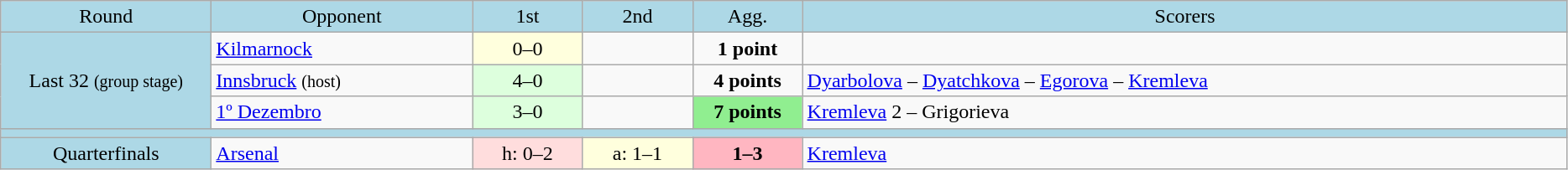<table class="wikitable" style="text-align:center">
<tr bgcolor=lightblue>
<td width=160px>Round</td>
<td width=200px>Opponent</td>
<td width=80px>1st</td>
<td width=80px>2nd</td>
<td width=80px>Agg.</td>
<td width=600px>Scorers</td>
</tr>
<tr>
<td rowspan=3 bgcolor=lightblue>Last 32 <small>(group stage)</small></td>
<td align=left> <a href='#'>Kilmarnock</a></td>
<td bgcolor="#ffffdd">0–0</td>
<td></td>
<td><strong>1 point</strong></td>
</tr>
<tr>
<td align=left> <a href='#'>Innsbruck</a> <small>(host)</small></td>
<td bgcolor="#ddffdd">4–0</td>
<td></td>
<td><strong>4 points</strong></td>
<td align=left><a href='#'>Dyarbolova</a> – <a href='#'>Dyatchkova</a> – <a href='#'>Egorova</a> – <a href='#'>Kremleva</a></td>
</tr>
<tr>
<td align=left> <a href='#'>1º Dezembro</a></td>
<td bgcolor="#ddffdd">3–0</td>
<td></td>
<td bgcolor=lightgreen><strong>7 points</strong></td>
<td align=left><a href='#'>Kremleva</a> 2 – Grigorieva</td>
</tr>
<tr bgcolor=lightblue>
<td colspan=6></td>
</tr>
<tr>
<td bgcolor=lightblue>Quarterfinals</td>
<td align=left> <a href='#'>Arsenal</a></td>
<td bgcolor="#ffdddd">h: 0–2</td>
<td bgcolor="#ffffdd">a: 1–1</td>
<td bgcolor=lightpink><strong>1–3</strong></td>
<td align=left><a href='#'>Kremleva</a></td>
</tr>
</table>
